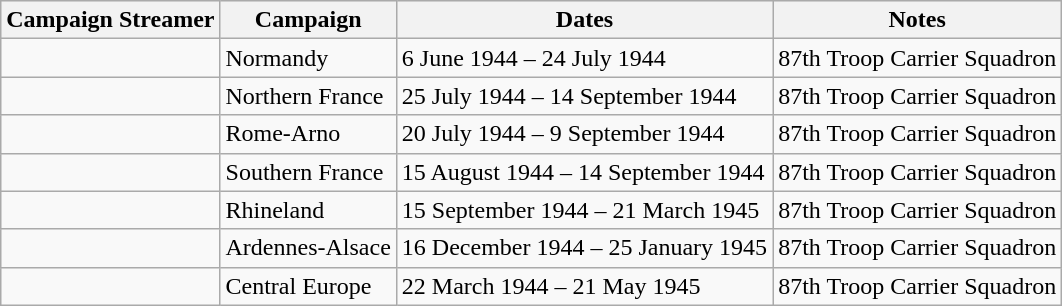<table class="wikitable">
<tr style="background:#efefef;">
<th>Campaign Streamer</th>
<th>Campaign</th>
<th>Dates</th>
<th>Notes</th>
</tr>
<tr>
<td></td>
<td>Normandy</td>
<td>6 June 1944 – 24 July 1944</td>
<td>87th Troop Carrier Squadron</td>
</tr>
<tr>
<td></td>
<td>Northern France</td>
<td>25 July 1944 – 14 September 1944</td>
<td>87th Troop Carrier Squadron</td>
</tr>
<tr>
<td></td>
<td>Rome-Arno</td>
<td>20 July 1944 – 9 September 1944</td>
<td>87th Troop Carrier Squadron</td>
</tr>
<tr>
<td></td>
<td>Southern France</td>
<td>15 August 1944 – 14 September 1944</td>
<td>87th Troop Carrier Squadron</td>
</tr>
<tr>
<td></td>
<td>Rhineland</td>
<td>15 September 1944 – 21 March 1945</td>
<td>87th Troop Carrier Squadron</td>
</tr>
<tr>
<td></td>
<td>Ardennes-Alsace</td>
<td>16 December 1944 – 25 January 1945</td>
<td>87th Troop Carrier Squadron</td>
</tr>
<tr>
<td></td>
<td>Central Europe</td>
<td>22 March 1944 – 21 May 1945</td>
<td>87th Troop Carrier Squadron</td>
</tr>
</table>
